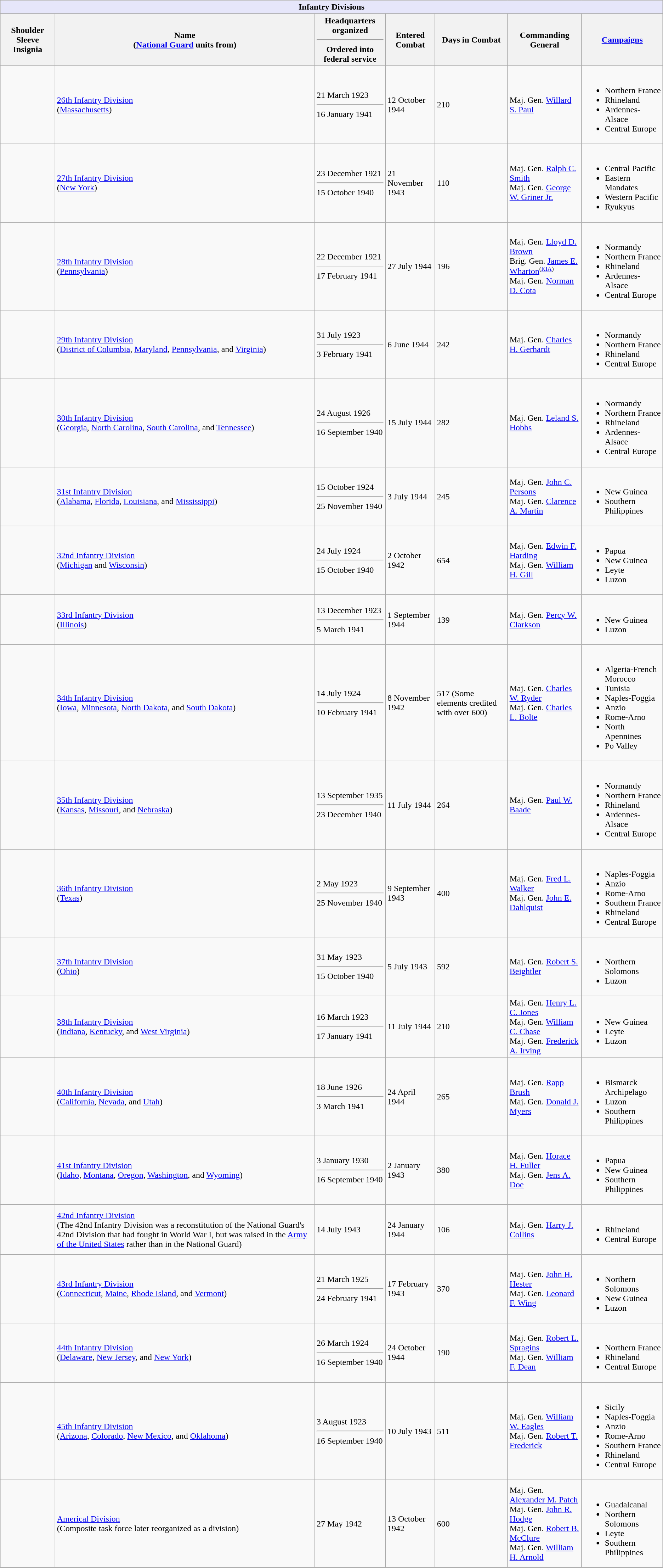<table class="wikitable">
<tr>
<th style="align: center; background: lavender;" colspan="7">Infantry Divisions</th>
</tr>
<tr>
<th style="text-align: center; ">Shoulder Sleeve Insignia</th>
<th style="text-align: center; ">Name<br>(<a href='#'>National Guard</a> units from)</th>
<th style="text-align: center; ">Headquarters organized <hr> Ordered into federal service</th>
<th style="text-align: center; ">Entered Combat</th>
<th style="text-align: center; ">Days in Combat</th>
<th style="text-align: center; ">Commanding General</th>
<th style="text-align: center; "><a href='#'>Campaigns</a></th>
</tr>
<tr>
<td></td>
<td><a href='#'>26th Infantry Division</a><br>(<a href='#'>Massachusetts</a>)</td>
<td>21 March 1923 <hr> 16 January 1941</td>
<td>12 October 1944</td>
<td>210</td>
<td>Maj. Gen. <a href='#'>Willard S. Paul</a></td>
<td><br><ul><li>Northern France</li><li>Rhineland</li><li>Ardennes-Alsace</li><li>Central Europe</li></ul></td>
</tr>
<tr>
<td></td>
<td><a href='#'>27th Infantry Division</a><br>(<a href='#'>New York</a>)</td>
<td>23 December 1921 <hr> 15 October 1940</td>
<td>21 November 1943</td>
<td>110</td>
<td>Maj. Gen. <a href='#'>Ralph C. Smith</a><br>Maj. Gen. <a href='#'>George W. Griner Jr.</a></td>
<td><br><ul><li>Central Pacific</li><li>Eastern Mandates</li><li>Western Pacific</li><li>Ryukyus</li></ul></td>
</tr>
<tr>
<td></td>
<td><a href='#'>28th Infantry Division</a><br>(<a href='#'>Pennsylvania</a>)</td>
<td>22 December 1921 <hr> 17 February 1941</td>
<td>27 July 1944</td>
<td>196</td>
<td>Maj. Gen. <a href='#'>Lloyd D. Brown</a><br>Brig. Gen. <a href='#'>James E. Wharton</a><small><sup>(<a href='#'>KIA</a>)</sup></small><br>Maj. Gen. <a href='#'>Norman D. Cota</a></td>
<td><br><ul><li>Normandy</li><li>Northern France</li><li>Rhineland</li><li>Ardennes-Alsace</li><li>Central Europe</li></ul></td>
</tr>
<tr>
<td></td>
<td><a href='#'>29th Infantry Division</a><br>(<a href='#'>District of Columbia</a>, <a href='#'>Maryland</a>, <a href='#'>Pennsylvania</a>, and <a href='#'>Virginia</a>)</td>
<td>31 July 1923 <hr> 3 February 1941</td>
<td>6 June 1944</td>
<td>242</td>
<td>Maj. Gen. <a href='#'>Charles H. Gerhardt</a></td>
<td><br><ul><li>Normandy</li><li>Northern France</li><li>Rhineland</li><li>Central Europe</li></ul></td>
</tr>
<tr>
<td></td>
<td><a href='#'>30th Infantry Division</a><br>(<a href='#'>Georgia</a>, <a href='#'>North Carolina</a>, <a href='#'>South Carolina</a>, and <a href='#'>Tennessee</a>)</td>
<td>24 August 1926 <hr> 16 September 1940</td>
<td>15 July 1944</td>
<td>282</td>
<td>Maj. Gen. <a href='#'>Leland S. Hobbs</a></td>
<td><br><ul><li>Normandy</li><li>Northern France</li><li>Rhineland</li><li>Ardennes-Alsace</li><li>Central Europe</li></ul></td>
</tr>
<tr>
<td></td>
<td><a href='#'>31st Infantry Division</a><br>(<a href='#'>Alabama</a>, <a href='#'>Florida</a>, <a href='#'>Louisiana</a>, and <a href='#'>Mississippi</a>)</td>
<td>15 October 1924 <hr> 25 November 1940</td>
<td>3 July 1944</td>
<td>245</td>
<td>Maj. Gen. <a href='#'>John C. Persons</a><br>Maj. Gen. <a href='#'>Clarence A. Martin</a></td>
<td><br><ul><li>New Guinea</li><li>Southern Philippines</li></ul></td>
</tr>
<tr>
<td></td>
<td><a href='#'>32nd Infantry Division</a><br>(<a href='#'>Michigan</a> and <a href='#'>Wisconsin</a>)</td>
<td>24 July 1924 <hr> 15 October 1940</td>
<td>2 October 1942</td>
<td>654</td>
<td>Maj. Gen. <a href='#'>Edwin F. Harding</a><br>Maj. Gen. <a href='#'>William H. Gill</a></td>
<td><br><ul><li>Papua</li><li>New Guinea</li><li>Leyte</li><li>Luzon</li></ul></td>
</tr>
<tr>
<td></td>
<td><a href='#'>33rd Infantry Division</a><br>(<a href='#'>Illinois</a>)</td>
<td>13 December 1923 <hr> 5 March 1941</td>
<td>1 September 1944</td>
<td>139</td>
<td>Maj. Gen. <a href='#'>Percy W. Clarkson</a></td>
<td><br><ul><li>New Guinea</li><li>Luzon</li></ul></td>
</tr>
<tr>
<td></td>
<td><a href='#'>34th Infantry Division</a><br>(<a href='#'>Iowa</a>, <a href='#'>Minnesota</a>, <a href='#'>North Dakota</a>, and <a href='#'>South Dakota</a>)</td>
<td>14 July 1924 <hr> 10 February 1941</td>
<td>8 November 1942</td>
<td>517 (Some elements credited with over 600)</td>
<td>Maj. Gen. <a href='#'>Charles W. Ryder</a><br>Maj. Gen. <a href='#'>Charles L. Bolte</a></td>
<td><br><ul><li>Algeria-French Morocco</li><li>Tunisia</li><li>Naples-Foggia</li><li>Anzio</li><li>Rome-Arno</li><li>North Apennines</li><li>Po Valley</li></ul></td>
</tr>
<tr>
<td></td>
<td><a href='#'>35th Infantry Division</a><br>(<a href='#'>Kansas</a>, <a href='#'>Missouri</a>, and <a href='#'>Nebraska</a>)</td>
<td>13 September 1935 <hr> 23 December 1940</td>
<td>11 July 1944</td>
<td>264</td>
<td>Maj. Gen. <a href='#'>Paul W. Baade</a></td>
<td><br><ul><li>Normandy</li><li>Northern France</li><li>Rhineland</li><li>Ardennes-Alsace</li><li>Central Europe</li></ul></td>
</tr>
<tr>
<td></td>
<td><a href='#'>36th Infantry Division</a><br>(<a href='#'>Texas</a>)</td>
<td>2 May 1923 <hr> 25 November 1940</td>
<td>9 September 1943</td>
<td>400</td>
<td>Maj. Gen. <a href='#'>Fred L. Walker</a><br>Maj. Gen. <a href='#'>John E. Dahlquist</a></td>
<td><br><ul><li>Naples-Foggia</li><li>Anzio</li><li>Rome-Arno</li><li>Southern France</li><li>Rhineland</li><li>Central Europe</li></ul></td>
</tr>
<tr>
<td></td>
<td><a href='#'>37th Infantry Division</a><br>(<a href='#'>Ohio</a>)</td>
<td>31 May 1923 <hr> 15 October 1940</td>
<td>5 July 1943</td>
<td>592</td>
<td>Maj. Gen. <a href='#'>Robert S. Beightler</a></td>
<td><br><ul><li>Northern Solomons</li><li>Luzon</li></ul></td>
</tr>
<tr>
<td></td>
<td><a href='#'>38th Infantry Division</a><br>(<a href='#'>Indiana</a>, <a href='#'>Kentucky</a>, and <a href='#'>West Virginia</a>)</td>
<td>16 March 1923 <hr> 17 January 1941</td>
<td>11 July 1944</td>
<td>210</td>
<td>Maj. Gen. <a href='#'>Henry L. C. Jones</a><br>Maj. Gen. <a href='#'>William C. Chase</a><br>Maj. Gen. <a href='#'>Frederick A. Irving</a></td>
<td><br><ul><li>New Guinea</li><li>Leyte</li><li>Luzon</li></ul></td>
</tr>
<tr>
<td></td>
<td><a href='#'>40th Infantry Division</a><br>(<a href='#'>California</a>, <a href='#'>Nevada</a>, and <a href='#'>Utah</a>)</td>
<td>18 June 1926 <hr> 3 March 1941</td>
<td>24 April 1944</td>
<td>265</td>
<td>Maj. Gen. <a href='#'>Rapp Brush</a><br>Maj. Gen. <a href='#'>Donald J. Myers</a></td>
<td><br><ul><li>Bismarck Archipelago</li><li>Luzon</li><li>Southern Philippines</li></ul></td>
</tr>
<tr>
<td></td>
<td><a href='#'>41st Infantry Division</a><br>(<a href='#'>Idaho</a>, <a href='#'>Montana</a>, <a href='#'>Oregon</a>, <a href='#'>Washington</a>, and <a href='#'>Wyoming</a>)</td>
<td>3 January 1930 <hr> 16 September 1940</td>
<td>2 January 1943</td>
<td>380</td>
<td>Maj. Gen. <a href='#'>Horace H. Fuller</a><br>Maj. Gen. <a href='#'>Jens A. Doe</a></td>
<td><br><ul><li>Papua</li><li>New Guinea</li><li>Southern Philippines</li></ul></td>
</tr>
<tr>
<td></td>
<td><a href='#'>42nd Infantry Division</a><br>(The 42nd Infantry Division was a reconstitution of the National Guard's 42nd Division that had fought in World War I, but was raised in the <a href='#'>Army of the United States</a> rather than in the National Guard)</td>
<td>14 July 1943</td>
<td>24 January 1944</td>
<td>106</td>
<td>Maj. Gen. <a href='#'>Harry J. Collins</a></td>
<td><br><ul><li>Rhineland</li><li>Central Europe</li></ul></td>
</tr>
<tr>
<td></td>
<td><a href='#'>43rd Infantry Division</a><br>(<a href='#'>Connecticut</a>, <a href='#'>Maine</a>, <a href='#'>Rhode Island</a>, and <a href='#'>Vermont</a>)</td>
<td>21 March 1925 <hr> 24 February 1941</td>
<td>17 February 1943</td>
<td>370</td>
<td>Maj. Gen. <a href='#'>John H. Hester</a><br>Maj. Gen. <a href='#'>Leonard F. Wing</a></td>
<td><br><ul><li>Northern Solomons</li><li>New Guinea</li><li>Luzon</li></ul></td>
</tr>
<tr>
<td></td>
<td><a href='#'>44th Infantry Division</a><br>(<a href='#'>Delaware</a>, <a href='#'>New Jersey</a>, and <a href='#'>New York</a>)</td>
<td>26 March 1924 <hr> 16 September 1940</td>
<td>24 October 1944</td>
<td>190</td>
<td>Maj. Gen. <a href='#'>Robert L. Spragins</a><br>Maj. Gen. <a href='#'>William F. Dean</a></td>
<td><br><ul><li>Northern France</li><li>Rhineland</li><li>Central Europe</li></ul></td>
</tr>
<tr>
<td></td>
<td><a href='#'>45th Infantry Division</a><br>(<a href='#'>Arizona</a>, <a href='#'>Colorado</a>, <a href='#'>New Mexico</a>, and <a href='#'>Oklahoma</a>)</td>
<td>3 August 1923 <hr> 16 September 1940</td>
<td>10 July 1943</td>
<td>511</td>
<td>Maj. Gen. <a href='#'>William W. Eagles</a><br>Maj. Gen. <a href='#'>Robert T. Frederick</a></td>
<td><br><ul><li>Sicily</li><li>Naples-Foggia</li><li>Anzio</li><li>Rome-Arno</li><li>Southern France</li><li>Rhineland</li><li>Central Europe</li></ul></td>
</tr>
<tr>
<td></td>
<td><a href='#'>Americal Division</a><br>(Composite task force later reorganized as a division)</td>
<td>27 May 1942</td>
<td>13 October 1942</td>
<td>600</td>
<td>Maj. Gen. <a href='#'>Alexander M. Patch</a><br>Maj. Gen. <a href='#'>John R. Hodge</a><br>Maj. Gen. <a href='#'>Robert B. McClure</a><br>Maj. Gen. <a href='#'>William H. Arnold</a></td>
<td><br><ul><li>Guadalcanal</li><li>Northern Solomons</li><li>Leyte</li><li>Southern Philippines</li></ul></td>
</tr>
</table>
